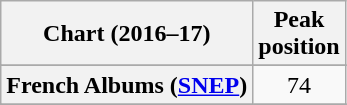<table class="wikitable sortable plainrowheaders" style="text-align:center">
<tr>
<th scope="col">Chart (2016–17)</th>
<th scope="col">Peak<br> position</th>
</tr>
<tr>
</tr>
<tr>
</tr>
<tr>
</tr>
<tr>
</tr>
<tr>
</tr>
<tr>
</tr>
<tr>
<th scope="row">French Albums (<a href='#'>SNEP</a>)</th>
<td>74</td>
</tr>
<tr>
</tr>
<tr>
</tr>
<tr>
</tr>
<tr>
</tr>
<tr>
</tr>
<tr>
</tr>
<tr>
</tr>
<tr>
</tr>
<tr>
</tr>
<tr>
</tr>
</table>
